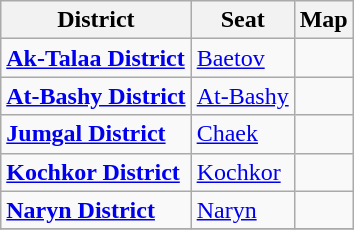<table class="wikitable">
<tr>
<th>District</th>
<th>Seat</th>
<th>Map</th>
</tr>
<tr>
<td><strong><a href='#'>Ak-Talaa District</a></strong></td>
<td><a href='#'>Baetov</a></td>
<td></td>
</tr>
<tr>
<td><strong><a href='#'>At-Bashy District</a></strong></td>
<td><a href='#'>At-Bashy</a></td>
<td></td>
</tr>
<tr>
<td><strong><a href='#'>Jumgal District</a></strong></td>
<td><a href='#'>Chaek</a></td>
<td></td>
</tr>
<tr>
<td><strong><a href='#'>Kochkor District</a></strong></td>
<td><a href='#'>Kochkor</a></td>
<td></td>
</tr>
<tr>
<td><strong><a href='#'>Naryn District</a></strong></td>
<td><a href='#'>Naryn</a></td>
<td></td>
</tr>
<tr>
</tr>
</table>
